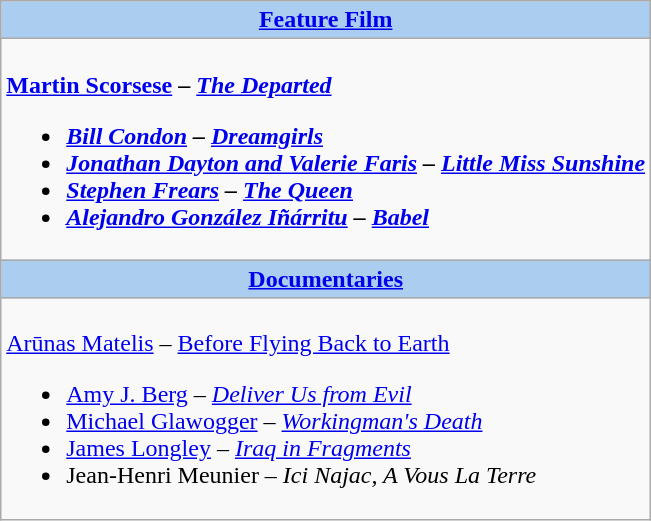<table class=wikitable style="width="100%">
<tr>
<th colspan="2" style="background:#abcdef;"><a href='#'>Feature Film</a></th>
</tr>
<tr>
<td colspan="2" style="vertical-align:top;"><br><strong><a href='#'>Martin Scorsese</a> – <em><a href='#'>The Departed</a><strong><em><ul><li><a href='#'>Bill Condon</a> – </em><a href='#'>Dreamgirls</a><em></li><li><a href='#'>Jonathan Dayton and Valerie Faris</a> – </em><a href='#'>Little Miss Sunshine</a><em></li><li><a href='#'>Stephen Frears</a> – </em><a href='#'>The Queen</a><em></li><li><a href='#'>Alejandro González Iñárritu</a> – </em><a href='#'>Babel</a><em></li></ul></td>
</tr>
<tr>
<th colspan="2" style="background:#abcdef;"><a href='#'>Documentaries</a></th>
</tr>
<tr>
<td colspan="2" style="vertical-align:top;"><br></strong><a href='#'>Arūnas Matelis</a> – </em><a href='#'>Before Flying Back to Earth</a></em></strong><ul><li><a href='#'>Amy J. Berg</a> – <em><a href='#'>Deliver Us from Evil</a></em></li><li><a href='#'>Michael Glawogger</a> – <em><a href='#'>Workingman's Death</a></em></li><li><a href='#'>James Longley</a> – <em><a href='#'>Iraq in Fragments</a></em></li><li>Jean-Henri Meunier – <em>Ici Najac, A Vous La Terre</em></li></ul></td>
</tr>
</table>
